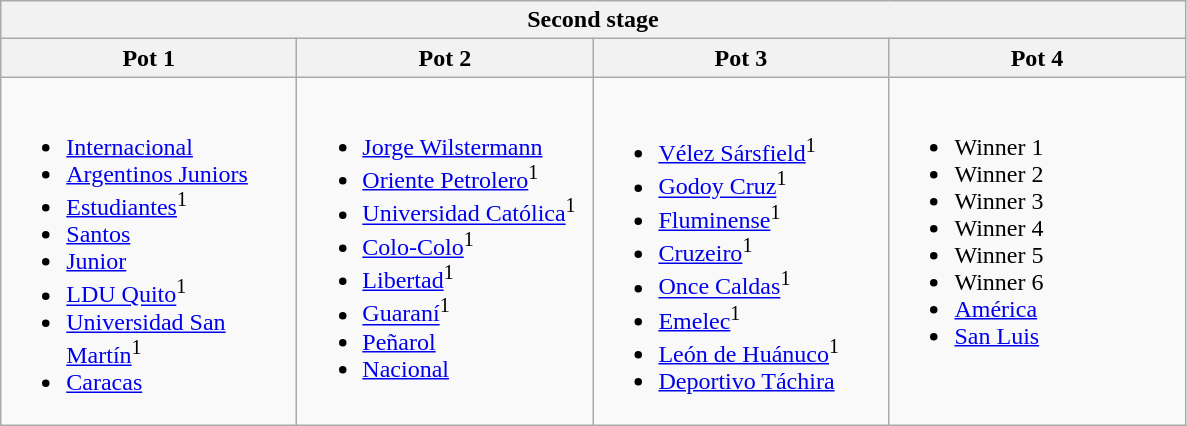<table class="wikitable">
<tr>
<th colspan=4>Second stage</th>
</tr>
<tr>
<th width=190>Pot 1</th>
<th width=190>Pot 2</th>
<th width=190>Pot 3</th>
<th width=190>Pot 4</th>
</tr>
<tr style="vertical-align: top;">
<td><br><ul><li> <a href='#'>Internacional</a></li><li> <a href='#'>Argentinos Juniors</a></li><li> <a href='#'>Estudiantes</a><sup>1</sup></li><li> <a href='#'>Santos</a></li><li> <a href='#'>Junior</a></li><li> <a href='#'>LDU Quito</a><sup>1</sup></li><li> <a href='#'>Universidad San Martín</a><sup>1</sup></li><li> <a href='#'>Caracas</a></li></ul></td>
<td><br><ul><li> <a href='#'>Jorge Wilstermann</a></li><li> <a href='#'>Oriente Petrolero</a><sup>1</sup></li><li> <a href='#'>Universidad Católica</a><sup>1</sup></li><li> <a href='#'>Colo-Colo</a><sup>1</sup></li><li> <a href='#'>Libertad</a><sup>1</sup></li><li> <a href='#'>Guaraní</a><sup>1</sup></li><li> <a href='#'>Peñarol</a></li><li> <a href='#'>Nacional</a></li></ul></td>
<td><br><ul><li> <a href='#'>Vélez Sársfield</a><sup>1</sup></li><li> <a href='#'>Godoy Cruz</a><sup>1</sup></li><li> <a href='#'>Fluminense</a><sup>1</sup></li><li> <a href='#'>Cruzeiro</a><sup>1</sup></li><li> <a href='#'>Once Caldas</a><sup>1</sup></li><li> <a href='#'>Emelec</a><sup>1</sup></li><li> <a href='#'>León de Huánuco</a><sup>1</sup></li><li> <a href='#'>Deportivo Táchira</a></li></ul></td>
<td><br><ul><li>Winner 1</li><li>Winner 2</li><li>Winner 3</li><li>Winner 4</li><li>Winner 5</li><li>Winner 6</li><li> <a href='#'>América</a></li><li> <a href='#'>San Luis</a></li></ul></td>
</tr>
</table>
